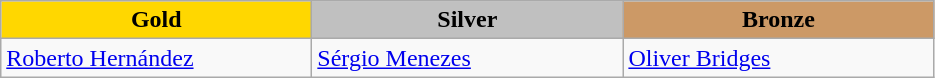<table class="wikitable" style="text-align:left">
<tr align="center">
<td width=200 bgcolor=gold><strong>Gold</strong></td>
<td width=200 bgcolor=silver><strong>Silver</strong></td>
<td width=200 bgcolor=CC9966><strong>Bronze</strong></td>
</tr>
<tr>
<td><a href='#'>Roberto Hernández</a><br><em></em></td>
<td><a href='#'>Sérgio Menezes</a><br><em></em></td>
<td><a href='#'>Oliver Bridges</a><br><em></em></td>
</tr>
</table>
